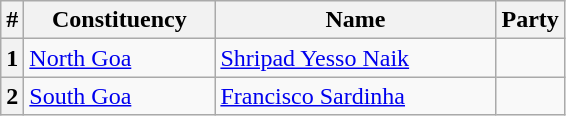<table class="wikitable sortable">
<tr>
<th>#</th>
<th style="width:120px">Constituency</th>
<th style="width:180px">Name</th>
<th colspan=2>Party</th>
</tr>
<tr>
<th>1</th>
<td><a href='#'>North Goa</a></td>
<td><a href='#'>Shripad Yesso Naik</a></td>
<td></td>
</tr>
<tr>
<th>2</th>
<td><a href='#'>South Goa</a></td>
<td><a href='#'>Francisco Sardinha</a></td>
<td></td>
</tr>
</table>
